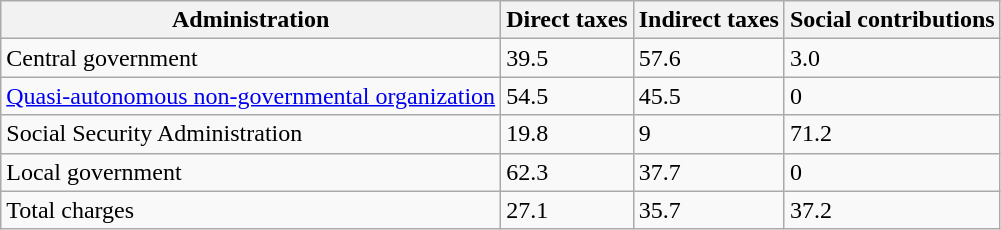<table class="wikitable" style="margin:0.5em;">
<tr>
<th>Administration</th>
<th>Direct taxes</th>
<th>Indirect taxes</th>
<th>Social contributions</th>
</tr>
<tr>
<td>Central government</td>
<td>39.5</td>
<td>57.6</td>
<td>3.0</td>
</tr>
<tr>
<td><a href='#'>Quasi-autonomous non-governmental organization</a></td>
<td>54.5</td>
<td>45.5</td>
<td>0</td>
</tr>
<tr>
<td>Social Security Administration</td>
<td>19.8</td>
<td>9</td>
<td>71.2</td>
</tr>
<tr>
<td>Local government</td>
<td>62.3</td>
<td>37.7</td>
<td>0</td>
</tr>
<tr>
<td>Total charges</td>
<td>27.1</td>
<td>35.7</td>
<td>37.2</td>
</tr>
</table>
